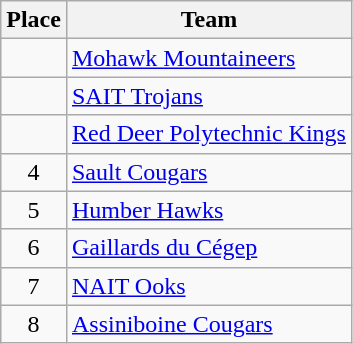<table class="wikitable">
<tr>
<th>Place</th>
<th>Team</th>
</tr>
<tr>
<td align=center></td>
<td> <a href='#'>Mohawk Mountaineers</a></td>
</tr>
<tr>
<td align=center></td>
<td> <a href='#'>SAIT Trojans</a></td>
</tr>
<tr>
<td align=center></td>
<td> <a href='#'>Red Deer Polytechnic Kings</a></td>
</tr>
<tr>
<td align=center>4</td>
<td> <a href='#'>Sault Cougars</a></td>
</tr>
<tr>
<td align=center>5</td>
<td> <a href='#'>Humber Hawks</a></td>
</tr>
<tr>
<td align=center>6</td>
<td> <a href='#'>Gaillards du Cégep</a></td>
</tr>
<tr>
<td align=center>7</td>
<td> <a href='#'>NAIT Ooks</a></td>
</tr>
<tr>
<td align=center>8</td>
<td> <a href='#'>Assiniboine Cougars</a></td>
</tr>
</table>
